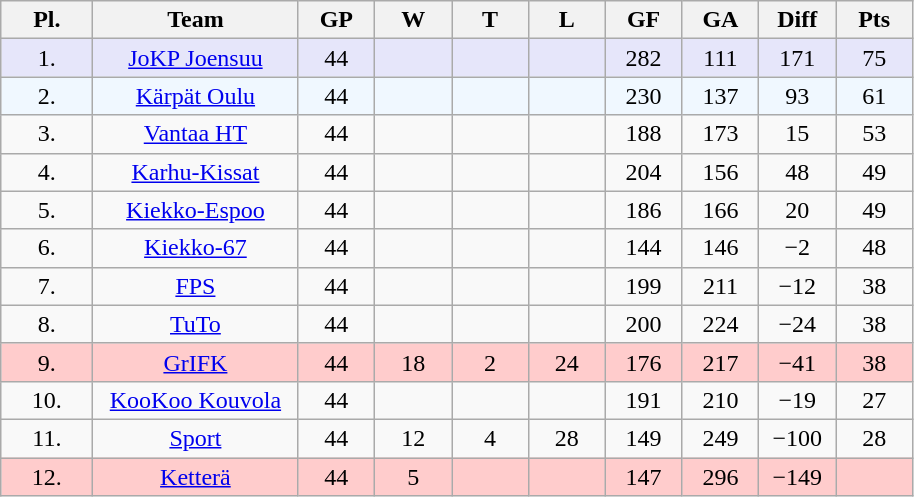<table class="wikitable">
<tr>
<th bgcolor="#DDDDFF" width="9%" align="left">Pl.</th>
<th bgcolor="#DDDDFF" width="20%">Team</th>
<th bgcolor="#DDDDFF" width="7.5%">GP</th>
<th bgcolor="#DDDDFF" width="7.5%">W</th>
<th bgcolor="#DDDDFF" width="7.5%">T</th>
<th bgcolor="#DDDDFF" width="7.5%">L</th>
<th bgcolor="#DDDDFF" width="7.5%">GF</th>
<th bgcolor="#DDDDFF" width="7.5%">GA</th>
<th bgcolor="#DDDDFF" width="7.5%">Diff</th>
<th bgcolor="#DDDDFF" width="7.5%">Pts</th>
</tr>
<tr bgcolor="#e6e6fa" align="center">
<td>1.</td>
<td><a href='#'>JoKP Joensuu</a></td>
<td>44</td>
<td></td>
<td></td>
<td></td>
<td>282</td>
<td>111</td>
<td>171</td>
<td>75</td>
</tr>
<tr bgcolor="#f0f8ff" align="center">
<td>2.</td>
<td><a href='#'>Kärpät Oulu</a></td>
<td>44</td>
<td></td>
<td></td>
<td></td>
<td>230</td>
<td>137</td>
<td>93</td>
<td>61</td>
</tr>
<tr align="center">
<td>3.</td>
<td><a href='#'>Vantaa HT</a></td>
<td>44</td>
<td></td>
<td></td>
<td></td>
<td>188</td>
<td>173</td>
<td>15</td>
<td>53</td>
</tr>
<tr align="center">
<td>4.</td>
<td><a href='#'>Karhu-Kissat</a></td>
<td>44</td>
<td></td>
<td></td>
<td></td>
<td>204</td>
<td>156</td>
<td>48</td>
<td>49</td>
</tr>
<tr align="center">
<td>5.</td>
<td><a href='#'>Kiekko-Espoo</a></td>
<td>44</td>
<td></td>
<td></td>
<td></td>
<td>186</td>
<td>166</td>
<td>20</td>
<td>49</td>
</tr>
<tr align="center">
<td>6.</td>
<td><a href='#'>Kiekko-67</a></td>
<td>44</td>
<td></td>
<td></td>
<td></td>
<td>144</td>
<td>146</td>
<td>−2</td>
<td>48</td>
</tr>
<tr align="center">
<td>7.</td>
<td><a href='#'>FPS</a></td>
<td>44</td>
<td></td>
<td></td>
<td></td>
<td>199</td>
<td>211</td>
<td>−12</td>
<td>38</td>
</tr>
<tr align="center">
<td>8.</td>
<td><a href='#'>TuTo</a></td>
<td>44</td>
<td></td>
<td></td>
<td></td>
<td>200</td>
<td>224</td>
<td>−24</td>
<td>38</td>
</tr>
<tr bgcolor="#FFCCCC" align="center">
<td>9.</td>
<td><a href='#'>GrIFK</a></td>
<td>44</td>
<td>18</td>
<td>2</td>
<td>24</td>
<td>176</td>
<td>217</td>
<td>−41</td>
<td>38</td>
</tr>
<tr align="center">
<td>10.</td>
<td><a href='#'>KooKoo Kouvola</a></td>
<td>44</td>
<td></td>
<td></td>
<td></td>
<td>191</td>
<td>210</td>
<td>−19</td>
<td>27</td>
</tr>
<tr align="center">
<td>11.</td>
<td><a href='#'>Sport</a></td>
<td>44</td>
<td>12</td>
<td>4</td>
<td>28</td>
<td>149</td>
<td>249</td>
<td>−100</td>
<td>28</td>
</tr>
<tr bgcolor="#FFCCCC" align="center">
<td>12.</td>
<td><a href='#'>Ketterä</a></td>
<td>44</td>
<td>5</td>
<td></td>
<td></td>
<td>147</td>
<td>296</td>
<td>−149</td>
<td></td>
</tr>
</table>
